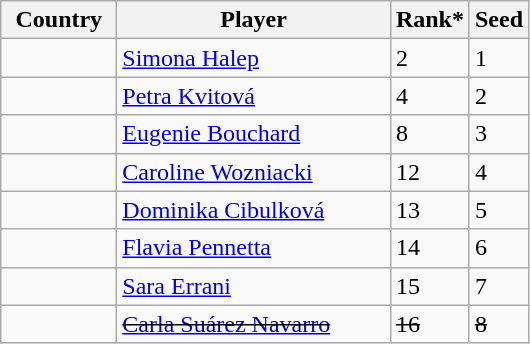<table class="wikitable" border="1">
<tr>
<th width="70">Country</th>
<th width="175">Player</th>
<th>Rank*</th>
<th>Seed</th>
</tr>
<tr>
<td></td>
<td><a href='#'>Simona Halep</a></td>
<td>2</td>
<td>1</td>
</tr>
<tr>
<td></td>
<td><a href='#'>Petra Kvitová</a></td>
<td>4</td>
<td>2</td>
</tr>
<tr>
<td></td>
<td><a href='#'>Eugenie Bouchard</a></td>
<td>8</td>
<td>3</td>
</tr>
<tr>
<td></td>
<td><a href='#'>Caroline Wozniacki</a></td>
<td>12</td>
<td>4</td>
</tr>
<tr>
<td></td>
<td><a href='#'>Dominika Cibulková</a></td>
<td>13</td>
<td>5</td>
</tr>
<tr>
<td></td>
<td><a href='#'>Flavia Pennetta</a></td>
<td>14</td>
<td>6</td>
</tr>
<tr>
<td></td>
<td><a href='#'>Sara Errani</a></td>
<td>15</td>
<td>7</td>
</tr>
<tr>
<td><s></s></td>
<td><s><a href='#'>Carla Suárez Navarro</a></s></td>
<td><s>16</s></td>
<td><s>8</s></td>
</tr>
</table>
